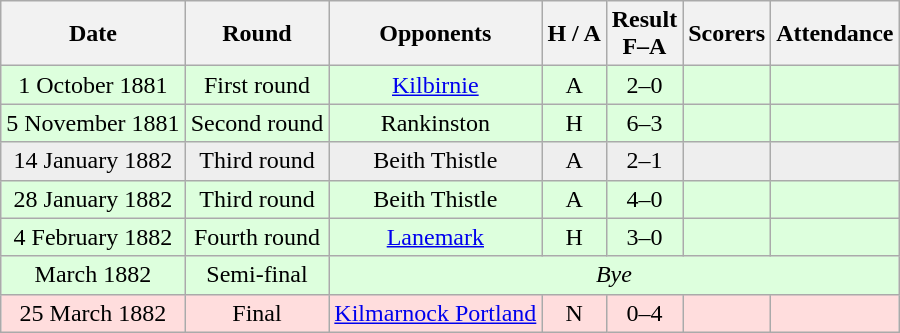<table class="wikitable" style="text-align:center">
<tr>
<th>Date</th>
<th>Round</th>
<th>Opponents</th>
<th>H / A</th>
<th>Result<br>F–A</th>
<th>Scorers</th>
<th>Attendance</th>
</tr>
<tr bgcolor=#ddffdd>
<td>1 October 1881</td>
<td>First round</td>
<td><a href='#'>Kilbirnie</a></td>
<td>A</td>
<td>2–0</td>
<td></td>
<td></td>
</tr>
<tr bgcolor=#ddffdd>
<td>5 November 1881</td>
<td>Second round</td>
<td>Rankinston</td>
<td>H</td>
<td>6–3</td>
<td></td>
<td></td>
</tr>
<tr bgcolor=#eeeeee>
<td>14 January 1882</td>
<td>Third round</td>
<td>Beith Thistle</td>
<td>A</td>
<td>2–1</td>
<td></td>
<td></td>
</tr>
<tr bgcolor=#ddffdd>
<td>28 January 1882</td>
<td>Third round</td>
<td>Beith Thistle</td>
<td>A</td>
<td>4–0</td>
<td></td>
<td></td>
</tr>
<tr bgcolor=#ddffdd>
<td>4 February 1882</td>
<td>Fourth round</td>
<td><a href='#'>Lanemark</a></td>
<td>H</td>
<td>3–0</td>
<td></td>
<td></td>
</tr>
<tr bgcolor=#ddffdd>
<td>March 1882</td>
<td>Semi-final</td>
<td colspan="5"><em>Bye</em></td>
</tr>
<tr bgcolor=#ffdddd>
<td>25 March 1882</td>
<td>Final</td>
<td><a href='#'>Kilmarnock Portland</a></td>
<td>N</td>
<td>0–4</td>
<td></td>
<td></td>
</tr>
</table>
